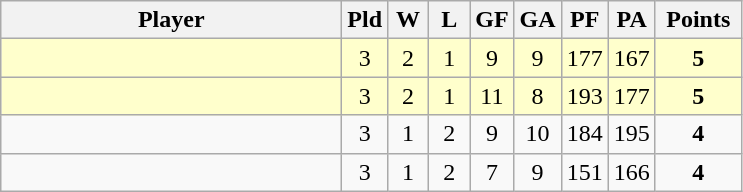<table class=wikitable style="text-align:center">
<tr>
<th width=220>Player</th>
<th width=20>Pld</th>
<th width=20>W</th>
<th width=20>L</th>
<th width=20>GF</th>
<th width=20>GA</th>
<th width=20>PF</th>
<th width=20>PA</th>
<th width=50>Points</th>
</tr>
<tr bgcolor=#ffffcc>
<td align=left></td>
<td>3</td>
<td>2</td>
<td>1</td>
<td>9</td>
<td>9</td>
<td>177</td>
<td>167</td>
<td><strong>5</strong></td>
</tr>
<tr bgcolor=#ffffcc>
<td align=left></td>
<td>3</td>
<td>2</td>
<td>1</td>
<td>11</td>
<td>8</td>
<td>193</td>
<td>177</td>
<td><strong>5</strong></td>
</tr>
<tr>
<td align=left></td>
<td>3</td>
<td>1</td>
<td>2</td>
<td>9</td>
<td>10</td>
<td>184</td>
<td>195</td>
<td><strong>4</strong></td>
</tr>
<tr>
<td align=left></td>
<td>3</td>
<td>1</td>
<td>2</td>
<td>7</td>
<td>9</td>
<td>151</td>
<td>166</td>
<td><strong>4</strong></td>
</tr>
</table>
